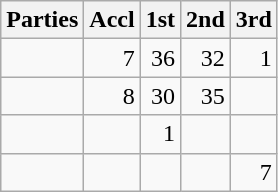<table class="wikitable" style="text-align:right;">
<tr>
<th style="text-align:left;">Parties</th>
<th>Accl</th>
<th>1st</th>
<th>2nd</th>
<th>3rd</th>
</tr>
<tr>
<td style="text-align:left;"></td>
<td>7</td>
<td>36</td>
<td>32</td>
<td>1</td>
</tr>
<tr>
<td style="text-align:left;"></td>
<td>8</td>
<td>30</td>
<td>35</td>
<td></td>
</tr>
<tr>
<td style="text-align:left;"></td>
<td></td>
<td>1</td>
<td></td>
<td></td>
</tr>
<tr>
<td style="text-align:left;"></td>
<td></td>
<td></td>
<td></td>
<td>7</td>
</tr>
</table>
